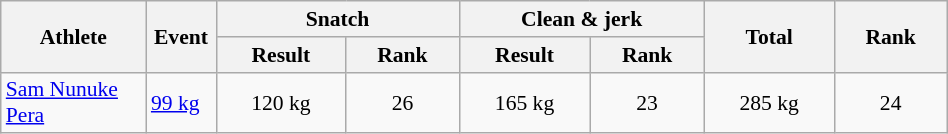<table class="wikitable" style="font-size:90%" width=50%>
<tr>
<th rowspan="2" width=90>Athlete</th>
<th rowspan="2" width=40>Event</th>
<th colspan="2">Snatch</th>
<th colspan="2">Clean & jerk</th>
<th rowspan="2">Total</th>
<th rowspan="2">Rank</th>
</tr>
<tr>
<th>Result</th>
<th>Rank</th>
<th>Result</th>
<th>Rank</th>
</tr>
<tr>
<td><a href='#'>Sam Nunuke Pera</a></td>
<td><a href='#'>99 kg</a></td>
<td align=center>120 kg</td>
<td align=center>26</td>
<td align=center>165 kg</td>
<td align=center>23</td>
<td align=center>285 kg</td>
<td align=center>24</td>
</tr>
</table>
